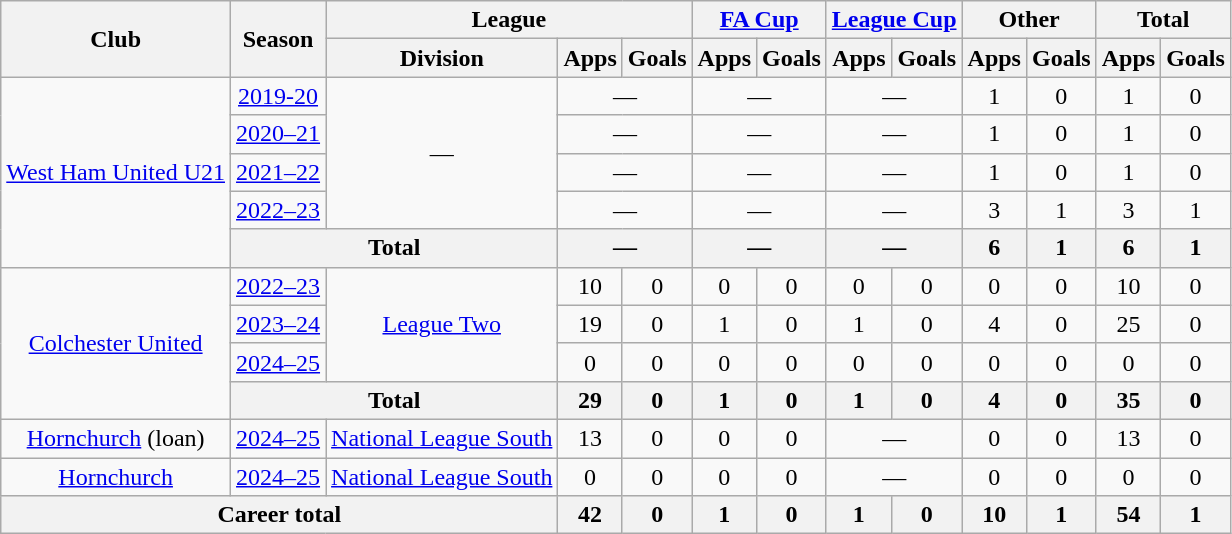<table class="wikitable" style="text-align:center">
<tr>
<th rowspan="2">Club</th>
<th rowspan="2">Season</th>
<th colspan="3">League</th>
<th colspan="2"><a href='#'>FA Cup</a></th>
<th colspan="2"><a href='#'>League Cup</a></th>
<th colspan="2">Other</th>
<th colspan="2">Total</th>
</tr>
<tr>
<th>Division</th>
<th>Apps</th>
<th>Goals</th>
<th>Apps</th>
<th>Goals</th>
<th>Apps</th>
<th>Goals</th>
<th>Apps</th>
<th>Goals</th>
<th>Apps</th>
<th>Goals</th>
</tr>
<tr>
<td rowspan="5"><a href='#'>West Ham United U21</a></td>
<td><a href='#'>2019-20</a></td>
<td rowspan="4">—</td>
<td colspan="2">—</td>
<td colspan="2">—</td>
<td colspan="2">—</td>
<td>1</td>
<td>0</td>
<td>1</td>
<td>0</td>
</tr>
<tr>
<td><a href='#'>2020–21</a></td>
<td colspan="2">—</td>
<td colspan="2">—</td>
<td colspan="2">—</td>
<td>1</td>
<td>0</td>
<td>1</td>
<td>0</td>
</tr>
<tr>
<td><a href='#'>2021–22</a></td>
<td colspan="2">—</td>
<td colspan="2">—</td>
<td colspan="2">—</td>
<td>1</td>
<td>0</td>
<td>1</td>
<td>0</td>
</tr>
<tr>
<td><a href='#'>2022–23</a></td>
<td colspan="2">—</td>
<td colspan="2">—</td>
<td colspan="2">—</td>
<td>3</td>
<td>1</td>
<td>3</td>
<td>1</td>
</tr>
<tr>
<th colspan=2>Total</th>
<th colspan="2">—</th>
<th colspan="2">—</th>
<th colspan="2">—</th>
<th>6</th>
<th>1</th>
<th>6</th>
<th>1</th>
</tr>
<tr>
<td rowspan="4"><a href='#'>Colchester United</a></td>
<td><a href='#'>2022–23</a></td>
<td rowspan="3"><a href='#'>League Two</a></td>
<td>10</td>
<td>0</td>
<td>0</td>
<td>0</td>
<td>0</td>
<td>0</td>
<td>0</td>
<td>0</td>
<td>10</td>
<td>0</td>
</tr>
<tr>
<td><a href='#'>2023–24</a></td>
<td>19</td>
<td>0</td>
<td>1</td>
<td>0</td>
<td>1</td>
<td>0</td>
<td>4</td>
<td>0</td>
<td>25</td>
<td>0</td>
</tr>
<tr>
<td><a href='#'>2024–25</a></td>
<td>0</td>
<td>0</td>
<td>0</td>
<td>0</td>
<td>0</td>
<td>0</td>
<td>0</td>
<td>0</td>
<td>0</td>
<td>0</td>
</tr>
<tr>
<th colspan=2>Total</th>
<th>29</th>
<th>0</th>
<th>1</th>
<th>0</th>
<th>1</th>
<th>0</th>
<th>4</th>
<th>0</th>
<th>35</th>
<th>0</th>
</tr>
<tr>
<td><a href='#'>Hornchurch</a> (loan)</td>
<td><a href='#'>2024–25</a></td>
<td><a href='#'>National League South</a></td>
<td>13</td>
<td>0</td>
<td>0</td>
<td>0</td>
<td colspan="2">—</td>
<td>0</td>
<td>0</td>
<td>13</td>
<td>0</td>
</tr>
<tr>
<td><a href='#'>Hornchurch</a></td>
<td><a href='#'>2024–25</a></td>
<td><a href='#'>National League South</a></td>
<td>0</td>
<td>0</td>
<td>0</td>
<td>0</td>
<td colspan="2">—</td>
<td>0</td>
<td>0</td>
<td>0</td>
<td>0</td>
</tr>
<tr>
<th colspan=3>Career total</th>
<th>42</th>
<th>0</th>
<th>1</th>
<th>0</th>
<th>1</th>
<th>0</th>
<th>10</th>
<th>1</th>
<th>54</th>
<th>1</th>
</tr>
</table>
